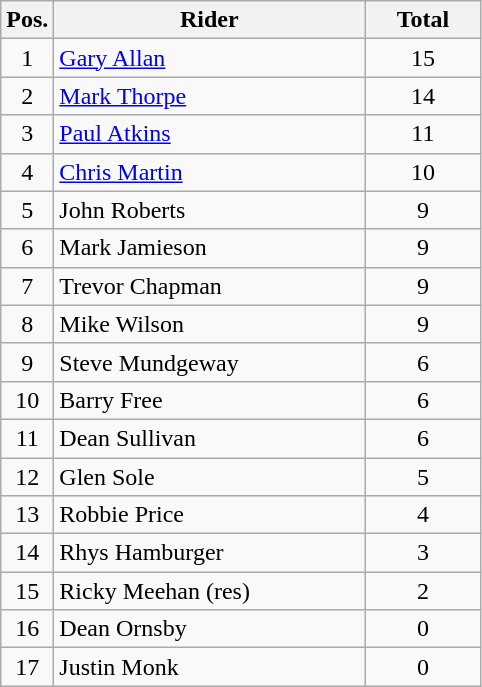<table class=wikitable>
<tr>
<th width=25px>Pos.</th>
<th width=200px>Rider</th>
<th width=70px>Total</th>
</tr>
<tr align=center >
<td>1</td>
<td align=left><a href='#'>Gary Allan</a></td>
<td>15</td>
</tr>
<tr align=center>
<td>2</td>
<td align=left><a href='#'>Mark Thorpe</a></td>
<td>14</td>
</tr>
<tr align=center>
<td>3</td>
<td align=left><a href='#'>Paul Atkins</a></td>
<td>11</td>
</tr>
<tr align=center>
<td>4</td>
<td align=left><a href='#'>Chris Martin</a></td>
<td>10</td>
</tr>
<tr align=center>
<td>5</td>
<td align=left>John Roberts</td>
<td>9</td>
</tr>
<tr align=center>
<td>6</td>
<td align=left>Mark Jamieson</td>
<td>9</td>
</tr>
<tr align=center>
<td>7</td>
<td align=left>Trevor Chapman</td>
<td>9</td>
</tr>
<tr align=center>
<td>8</td>
<td align=left>Mike Wilson</td>
<td>9</td>
</tr>
<tr align=center>
<td>9</td>
<td align=left>Steve Mundgeway</td>
<td>6</td>
</tr>
<tr align=center>
<td>10</td>
<td align=left>Barry Free</td>
<td>6</td>
</tr>
<tr align=center>
<td>11</td>
<td align=left>Dean Sullivan</td>
<td>6</td>
</tr>
<tr align=center>
<td>12</td>
<td align=left>Glen Sole</td>
<td>5</td>
</tr>
<tr align=center>
<td>13</td>
<td align=left>Robbie Price</td>
<td>4</td>
</tr>
<tr align=center>
<td>14</td>
<td align=left>Rhys Hamburger</td>
<td>3</td>
</tr>
<tr align=center>
<td>15</td>
<td align=left>Ricky Meehan (res)</td>
<td>2</td>
</tr>
<tr align=center>
<td>16</td>
<td align=left>Dean Ornsby</td>
<td>0</td>
</tr>
<tr align=center>
<td>17</td>
<td align=left>Justin Monk</td>
<td>0</td>
</tr>
</table>
